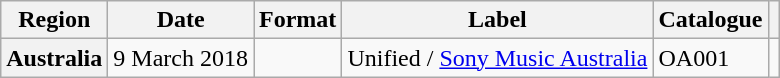<table class="wikitable plainrowheaders">
<tr>
<th scope="col">Region</th>
<th scope="col">Date</th>
<th scope="col">Format</th>
<th scope="col">Label</th>
<th scope="col">Catalogue</th>
<th scope="col"></th>
</tr>
<tr>
<th scope="row">Australia</th>
<td>9 March 2018</td>
<td></td>
<td>Unified / <a href='#'>Sony Music Australia</a></td>
<td>OA001</td>
<td style="text-align:center;"></td>
</tr>
</table>
